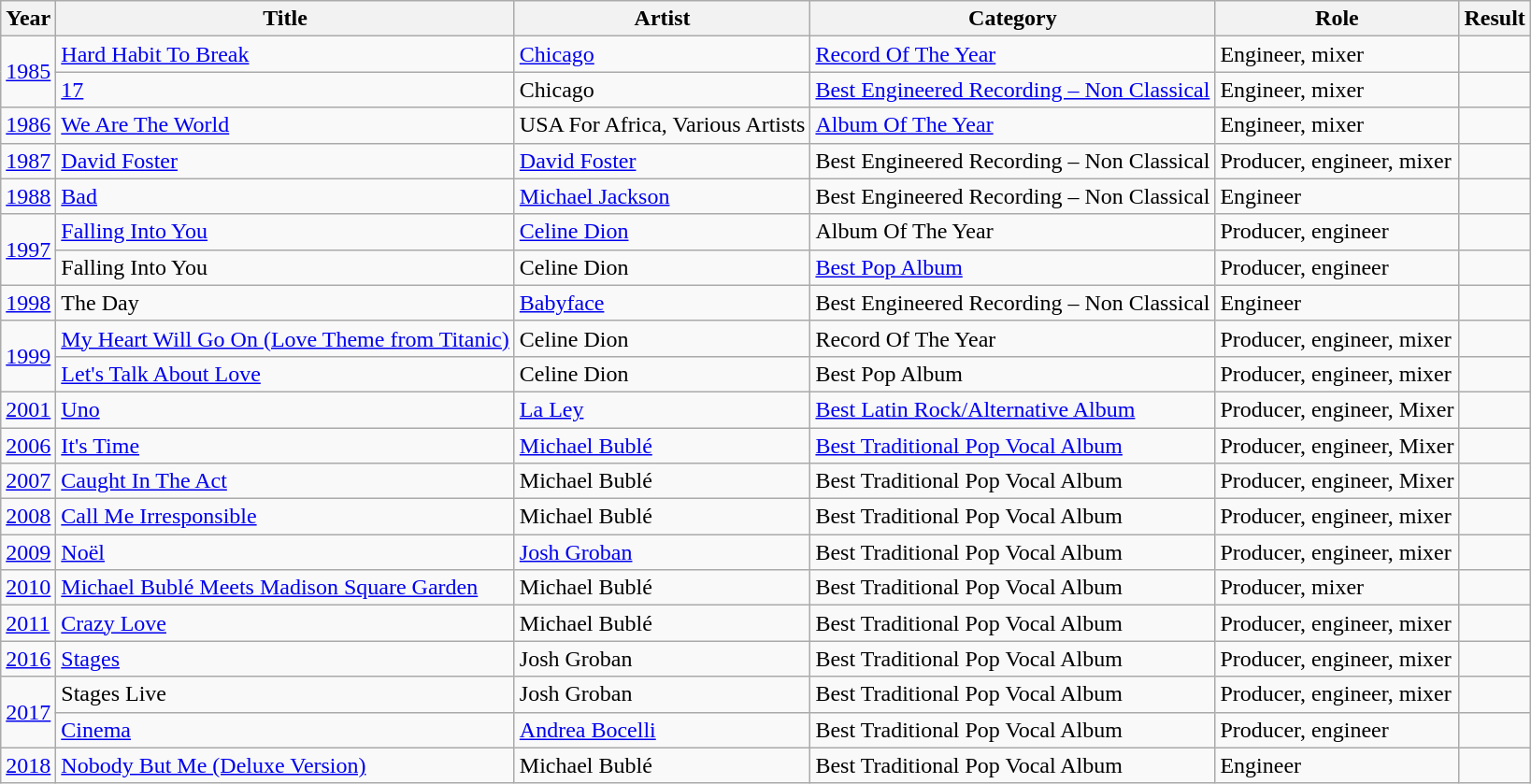<table class="wikitable sortable">
<tr>
<th>Year</th>
<th>Title</th>
<th>Artist</th>
<th>Category</th>
<th>Role</th>
<th>Result</th>
</tr>
<tr>
<td rowspan="2"><a href='#'>1985</a></td>
<td><a href='#'>Hard Habit To Break</a></td>
<td><a href='#'>Chicago</a></td>
<td><a href='#'>Record Of The Year</a></td>
<td>Engineer, mixer</td>
<td></td>
</tr>
<tr>
<td><a href='#'>17</a></td>
<td>Chicago</td>
<td><a href='#'>Best Engineered Recording – Non Classical</a></td>
<td>Engineer, mixer</td>
<td></td>
</tr>
<tr>
<td><a href='#'>1986</a></td>
<td><a href='#'>We Are The World</a></td>
<td>USA For Africa, Various Artists</td>
<td><a href='#'>Album Of The Year</a></td>
<td>Engineer, mixer</td>
<td></td>
</tr>
<tr>
<td><a href='#'>1987</a></td>
<td><a href='#'>David Foster</a></td>
<td><a href='#'>David Foster</a></td>
<td>Best Engineered Recording – Non Classical</td>
<td>Producer, engineer, mixer</td>
<td></td>
</tr>
<tr>
<td><a href='#'>1988</a></td>
<td><a href='#'>Bad</a></td>
<td><a href='#'>Michael Jackson</a></td>
<td>Best Engineered Recording – Non  Classical</td>
<td>Engineer</td>
<td></td>
</tr>
<tr>
<td rowspan="2"><a href='#'>1997</a></td>
<td><a href='#'>Falling Into You</a></td>
<td><a href='#'>Celine Dion</a></td>
<td>Album Of The Year</td>
<td>Producer, engineer</td>
<td></td>
</tr>
<tr>
<td>Falling Into You</td>
<td>Celine Dion</td>
<td><a href='#'>Best Pop Album</a></td>
<td>Producer, engineer</td>
<td></td>
</tr>
<tr>
<td><a href='#'>1998</a></td>
<td>The Day</td>
<td><a href='#'>Babyface</a></td>
<td>Best Engineered Recording – Non Classical</td>
<td>Engineer</td>
<td></td>
</tr>
<tr>
<td rowspan="2"><a href='#'>1999</a></td>
<td><a href='#'>My Heart Will Go On (Love Theme from  Titanic)</a></td>
<td>Celine Dion</td>
<td>Record Of The Year</td>
<td>Producer, engineer, mixer</td>
<td></td>
</tr>
<tr>
<td><a href='#'>Let's Talk About Love</a></td>
<td>Celine Dion</td>
<td>Best Pop Album</td>
<td>Producer, engineer, mixer</td>
<td></td>
</tr>
<tr>
<td><a href='#'>2001</a></td>
<td><a href='#'>Uno</a></td>
<td><a href='#'>La Ley</a></td>
<td><a href='#'>Best Latin Rock/Alternative Album</a></td>
<td>Producer, engineer, Mixer</td>
<td></td>
</tr>
<tr>
<td><a href='#'>2006</a></td>
<td><a href='#'>It's Time</a></td>
<td><a href='#'>Michael Bublé</a></td>
<td><a href='#'>Best Traditional Pop Vocal Album</a></td>
<td>Producer, engineer, Mixer</td>
<td></td>
</tr>
<tr>
<td><a href='#'>2007</a></td>
<td><a href='#'>Caught In The Act</a></td>
<td>Michael Bublé</td>
<td>Best Traditional Pop Vocal Album</td>
<td>Producer, engineer, Mixer</td>
<td></td>
</tr>
<tr>
<td><a href='#'>2008</a></td>
<td><a href='#'>Call Me Irresponsible</a></td>
<td>Michael Bublé</td>
<td>Best Traditional Pop Vocal Album</td>
<td>Producer, engineer, mixer</td>
<td></td>
</tr>
<tr>
<td><a href='#'>2009</a></td>
<td><a href='#'>Noël</a></td>
<td><a href='#'>Josh Groban</a></td>
<td>Best Traditional Pop Vocal Album</td>
<td>Producer, engineer, mixer</td>
<td></td>
</tr>
<tr>
<td><a href='#'>2010</a></td>
<td><a href='#'>Michael Bublé Meets Madison Square Garden</a></td>
<td>Michael Bublé</td>
<td>Best Traditional Pop Vocal Album</td>
<td>Producer, mixer</td>
<td></td>
</tr>
<tr>
<td><a href='#'>2011</a></td>
<td><a href='#'>Crazy Love</a></td>
<td>Michael Bublé</td>
<td>Best Traditional Pop Vocal Album</td>
<td>Producer, engineer, mixer</td>
<td></td>
</tr>
<tr>
<td><a href='#'>2016</a></td>
<td><a href='#'>Stages</a></td>
<td>Josh Groban</td>
<td>Best Traditional Pop Vocal Album</td>
<td>Producer, engineer, mixer</td>
<td></td>
</tr>
<tr>
<td rowspan="2"><a href='#'>2017</a></td>
<td>Stages Live</td>
<td>Josh Groban</td>
<td>Best Traditional Pop Vocal Album</td>
<td>Producer, engineer, mixer</td>
<td></td>
</tr>
<tr>
<td><a href='#'>Cinema</a></td>
<td><a href='#'>Andrea Bocelli</a></td>
<td>Best Traditional Pop Vocal Album</td>
<td>Producer, engineer</td>
<td></td>
</tr>
<tr>
<td><a href='#'>2018</a></td>
<td><a href='#'>Nobody But Me (Deluxe Version)</a></td>
<td>Michael Bublé</td>
<td>Best Traditional Pop Vocal Album</td>
<td>Engineer</td>
<td></td>
</tr>
</table>
